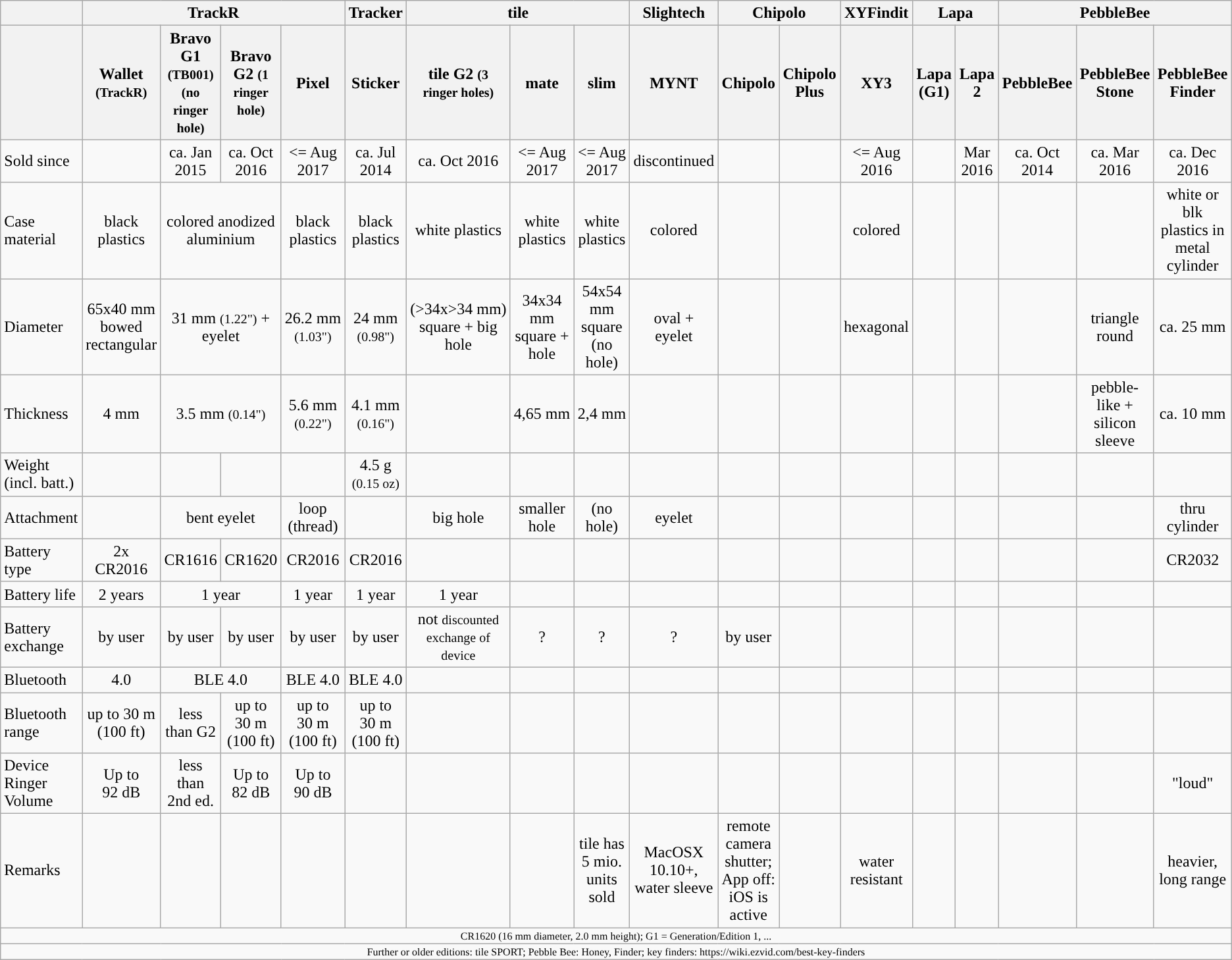<table class="wikitable" style="text-align:center;">
<tr>
<th colspan="1"></th>
<th colspan="4">TrackR</th>
<th colspan="1">Tracker</th>
<th colspan="3">tile</th>
<th colspan="1">Slightech</th>
<th colspan="2">Chipolo</th>
<th colspan="1">XYFindit</th>
<th colspan="2">Lapa</th>
<th colspan="3">PebbleBee</th>
</tr>
<tr>
<th width="130"></th>
<th width="90">Wallet <small>(Track<strong>R</strong>)</small></th>
<th width="90">Bravo G1 <small>(TB001) (no ringer hole)</small></th>
<th width="90">Bravo G2 <small>(1 ringer hole)</small></th>
<th width="90">Pixel</th>
<th width="90">Sticker</th>
<th width="90">tile G2 <small>(3 ringer holes)</small></th>
<th width="90">mate </th>
<th width="90">slim </th>
<th width="90">MYNT </th>
<th width="90">Chipolo </th>
<th width="90">Chipolo Plus</th>
<th width="90">XY3</th>
<th width="90">Lapa (G1)</th>
<th width="90">Lapa 2 </th>
<th width="90">PebbleBee </th>
<th width="90">PebbleBee Stone </th>
<th width="90">PebbleBee Finder </th>
</tr>
<tr>
<td align=left>Sold since</td>
<td align="center"></td>
<td align="center">ca. Jan 2015</td>
<td align="center">ca. Oct 2016</td>
<td align="center"><= Aug 2017</td>
<td align="center">ca. Jul 2014</td>
<td align="center">ca. Oct 2016</td>
<td align="center"><= Aug 2017</td>
<td align="center"><= Aug 2017</td>
<td align="center">discontinued</td>
<td align="center"></td>
<td align="center"></td>
<td align="center"><= Aug 2016</td>
<td align="center"></td>
<td align="center">Mar 2016</td>
<td align="center">ca. Oct 2014</td>
<td align="center">ca. Mar 2016</td>
<td align="center">ca. Dec 2016</td>
</tr>
<tr>
<td align=left>Case material</td>
<td align="center">black plastics</td>
<td align="center" colspan="2">colored anodized aluminium</td>
<td align="center">black plastics</td>
<td align="center">black plastics</td>
<td align="center">white plastics</td>
<td align="center">white plastics</td>
<td align="center">white plastics</td>
<td align="center">colored</td>
<td align="center"></td>
<td align="center"></td>
<td align="center">colored</td>
<td align="center"></td>
<td align="center"></td>
<td align="center"></td>
<td align="center"></td>
<td align="center">white or blk plastics in metal cylinder</td>
</tr>
<tr>
<td align=left>Diameter</td>
<td align="center">65x40 mm bowed rectangular</td>
<td align="center" colspan="2">31 mm <small>(1.22")</small> + eyelet </td>
<td align="center">26.2 mm <small>(1.03")</small></td>
<td align="center">24 mm <small>(0.98")</small></td>
<td align="center">(>34x>34 mm) square + big hole</td>
<td align="center">34x34 mm square + hole</td>
<td align="center">54x54 mm square (no hole)</td>
<td align="center">oval + eyelet</td>
<td align="center"></td>
<td align="center"></td>
<td align="center">hexagonal</td>
<td align="center"></td>
<td align="center"></td>
<td align="center"></td>
<td align="center">triangle round</td>
<td align="center">ca. 25 mm</td>
</tr>
<tr>
<td align=left>Thickness</td>
<td align="center">4 mm</td>
<td align="center" colspan="2">3.5 mm <small>(0.14")</small></td>
<td align="center">5.6 mm <small>(0.22")</small></td>
<td align="center">4.1 mm <small>(0.16")</small></td>
<td align="center"></td>
<td align="center">4,65 mm</td>
<td align="center">2,4 mm</td>
<td align="center"></td>
<td align="center"></td>
<td align="center"></td>
<td align="center"></td>
<td align="center"></td>
<td align="center"></td>
<td align="center"></td>
<td align="center">pebble-like + silicon sleeve</td>
<td align="center">ca. 10 mm</td>
</tr>
<tr>
<td align=left>Weight (incl. batt.)</td>
<td align="center"></td>
<td align="center"></td>
<td align="center"></td>
<td align="center"></td>
<td align="center">4.5 g <small>(0.15 oz)</small></td>
<td align="center"></td>
<td align="center"></td>
<td align="center"></td>
<td align="center"></td>
<td align="center"></td>
<td align="center"></td>
<td align="center"></td>
<td align="center"></td>
<td align="center"></td>
<td align="center"></td>
<td align="center"></td>
<td align="center"></td>
</tr>
<tr>
<td align=left>Attachment</td>
<td align="center"></td>
<td align="center" colspan="2">bent eyelet</td>
<td align="center">loop (thread)</td>
<td align="center"></td>
<td align="center">big hole</td>
<td align="center">smaller hole</td>
<td align="center">(no hole)</td>
<td align="center">eyelet</td>
<td align="center"></td>
<td align="center"></td>
<td align="center"></td>
<td align="center"></td>
<td align="center"></td>
<td align="center"></td>
<td align="center"></td>
<td align="center">thru cylinder</td>
</tr>
<tr>
<td align=left>Battery type</td>
<td align="center">2x CR2016</td>
<td align="center">CR1616</td>
<td align="center">CR1620</td>
<td align="center">CR2016</td>
<td align="center">CR2016</td>
<td align="center"></td>
<td align="center"></td>
<td align="center"></td>
<td align="center"></td>
<td align="center"></td>
<td align="center"></td>
<td align="center"></td>
<td align="center"></td>
<td align="center"></td>
<td align="center"></td>
<td align="center"></td>
<td align="center">CR2032</td>
</tr>
<tr>
<td align=left>Battery life</td>
<td align="center">2 years</td>
<td align="center" colspan="2">1 year</td>
<td align="center">1 year</td>
<td align="center">1 year</td>
<td align="center">1 year</td>
<td align="center"></td>
<td align="center"></td>
<td align="center"></td>
<td align="center"></td>
<td align="center"></td>
<td align="center"></td>
<td align="center"></td>
<td align="center"></td>
<td align="center"></td>
<td align="center"></td>
<td align="center"></td>
</tr>
<tr>
<td align=left>Battery exchange</td>
<td align="center">by user</td>
<td align="center">by user</td>
<td align="center">by user</td>
<td align="center">by user</td>
<td align="center">by user</td>
<td align="center">not <small>discounted exchange of device</small></td>
<td align="center">?</td>
<td align="center">?</td>
<td align="center">?</td>
<td align="center">by user</td>
<td align="center"></td>
<td align="center"></td>
<td align="center"></td>
<td align="center"></td>
<td align="center"></td>
<td align="center"></td>
<td align="center"></td>
</tr>
<tr>
<td align=left>Bluetooth</td>
<td align="center">4.0</td>
<td align="center" colspan="2">BLE 4.0</td>
<td align="center">BLE 4.0</td>
<td align="center">BLE 4.0</td>
<td align="center"></td>
<td align="center"></td>
<td align="center"></td>
<td align="center"></td>
<td align="center"></td>
<td align="center"></td>
<td align="center"></td>
<td align="center"></td>
<td align="center"></td>
<td align="center"></td>
<td align="center"></td>
<td align="center"></td>
</tr>
<tr>
<td align=left>Bluetooth range</td>
<td align="center">up to 30 m (100 ft)</td>
<td align="center">less than G2</td>
<td align="center">up to 30 m (100 ft)</td>
<td align="center">up to 30 m (100 ft)</td>
<td align="center">up to 30 m (100 ft)</td>
<td align="center"></td>
<td align="center"></td>
<td align="center"></td>
<td align="center"></td>
<td align="center"></td>
<td align="center"></td>
<td align="center"></td>
<td align="center"></td>
<td align="center"></td>
<td align="center"></td>
<td align="center"></td>
<td align="center"></td>
</tr>
<tr>
<td align=left>Device Ringer Volume</td>
<td align="center">Up to 92 dB</td>
<td align="center">less than 2nd ed.</td>
<td align="center">Up to 82 dB</td>
<td align="center">Up to 90 dB</td>
<td align="center"></td>
<td align="center"></td>
<td align="center"></td>
<td align="center"></td>
<td align="center"></td>
<td align="center"></td>
<td align="center"></td>
<td align="center"></td>
<td align="center"></td>
<td align="center"></td>
<td align="center"></td>
<td align="center"></td>
<td align="center">"loud"</td>
</tr>
<tr>
<td align=left>Remarks</td>
<td align="center"></td>
<td align="center"></td>
<td align="center"></td>
<td align="center"></td>
<td align="center"></td>
<td align="center"></td>
<td align="center"></td>
<td align="center">tile has 5 mio. units sold</td>
<td align="center">MacOSX 10.10+, water sleeve</td>
<td align="center">remote camera shutter; App off: iOS is active</td>
<td align="center"></td>
<td align="center">water resistant</td>
<td align="center"></td>
<td align="center"></td>
<td align="center"></td>
<td align="center"></td>
<td align="center">heavier, long range</td>
</tr>
<tr>
<td align="center" colspan="18" style="font-size: 8pt">CR1620 (16 mm diameter, 2.0 mm height); G1 = Generation/Edition 1, ...</td>
</tr>
<tr>
<td align="center" colspan="18" style="font-size: 8pt">Further or older editions: tile SPORT; Pebble Bee: Honey, Finder; key finders: https://wiki.ezvid.com/best-key-finders</td>
</tr>
</table>
